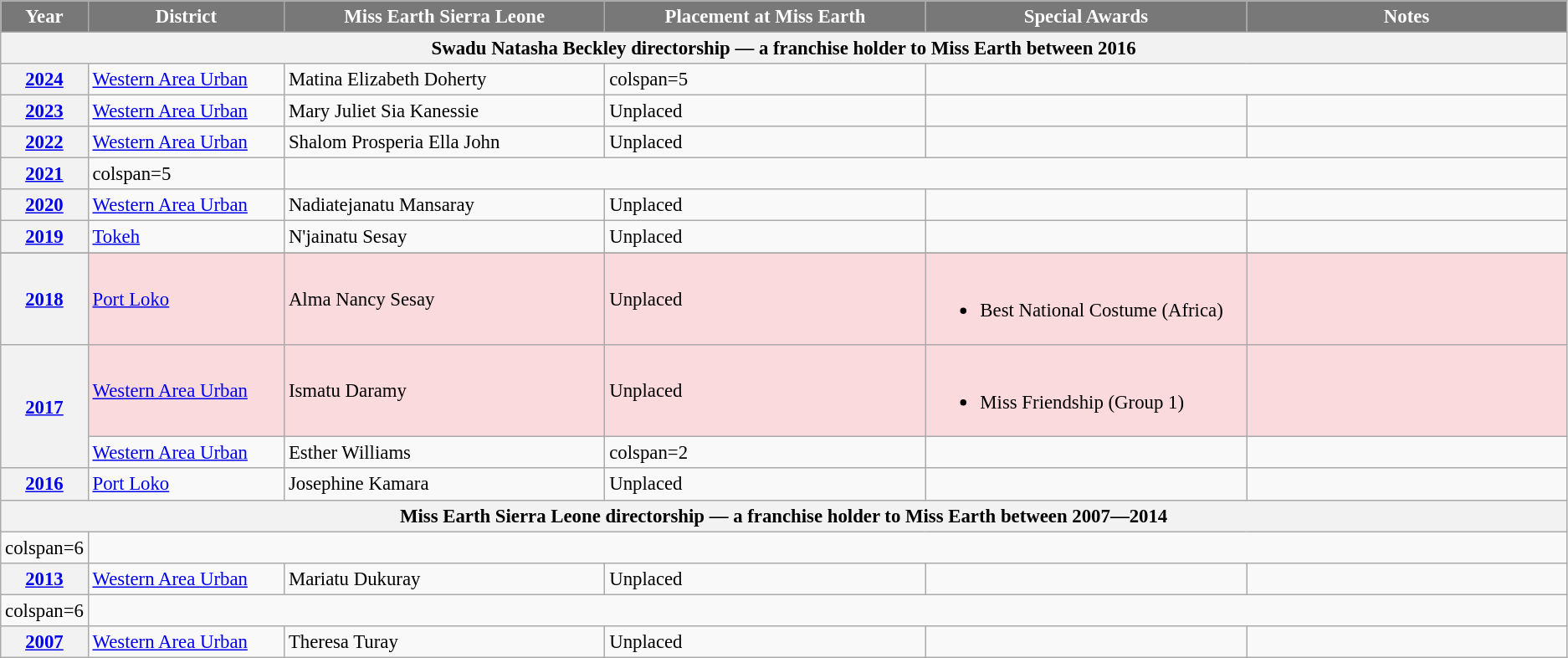<table class="wikitable " style="font-size: 95%;">
<tr>
<th width="60" style="background-color:#787878;color:#FFFFFF;">Year</th>
<th width="150" style="background-color:#787878;color:#FFFFFF;">District</th>
<th width="250" style="background-color:#787878;color:#FFFFFF;">Miss Earth Sierra Leone</th>
<th width="250" style="background-color:#787878;color:#FFFFFF;">Placement at Miss Earth</th>
<th width="250" style="background-color:#787878;color:#FFFFFF;">Special Awards</th>
<th width="250" style="background-color:#787878;color:#FFFFFF;">Notes</th>
</tr>
<tr>
<th colspan="6">Swadu Natasha Beckley directorship — a franchise holder to Miss Earth between 2016</th>
</tr>
<tr>
<th><a href='#'>2024</a></th>
<td><a href='#'>Western Area Urban</a></td>
<td>Matina Elizabeth Doherty</td>
<td>colspan=5 </td>
</tr>
<tr>
<th><a href='#'>2023</a></th>
<td><a href='#'>Western Area Urban</a></td>
<td>Mary Juliet Sia Kanessie</td>
<td>Unplaced</td>
<td></td>
<td></td>
</tr>
<tr>
<th><a href='#'>2022</a></th>
<td><a href='#'>Western Area Urban</a></td>
<td>Shalom Prosperia Ella John</td>
<td>Unplaced</td>
<td></td>
<td></td>
</tr>
<tr>
<th><a href='#'>2021</a></th>
<td>colspan=5 </td>
</tr>
<tr>
<th><a href='#'>2020</a></th>
<td><a href='#'>Western Area Urban</a></td>
<td>Nadiatejanatu Mansaray</td>
<td>Unplaced</td>
<td></td>
<td></td>
</tr>
<tr>
<th><a href='#'>2019</a></th>
<td><a href='#'>Tokeh</a></td>
<td>N'jainatu Sesay</td>
<td>Unplaced</td>
<td></td>
<td></td>
</tr>
<tr>
</tr>
<tr style="background-color:#FADADD;">
<th><a href='#'>2018</a></th>
<td><a href='#'>Port Loko</a></td>
<td>Alma Nancy Sesay</td>
<td>Unplaced</td>
<td align="left"><br><ul><li> Best National Costume (Africa)</li></ul></td>
<td></td>
</tr>
<tr style="background-color:#FADADD;">
<th rowspan=2><a href='#'>2017</a></th>
<td><a href='#'>Western Area Urban</a></td>
<td>Ismatu Daramy</td>
<td>Unplaced</td>
<td align="left"><br><ul><li> Miss Friendship (Group 1)</li></ul></td>
<td></td>
</tr>
<tr>
<td><a href='#'>Western Area Urban</a></td>
<td>Esther Williams</td>
<td>colspan=2 </td>
<td></td>
</tr>
<tr>
<th><a href='#'>2016</a></th>
<td><a href='#'>Port Loko</a></td>
<td>Josephine Kamara</td>
<td>Unplaced</td>
<td></td>
<td></td>
</tr>
<tr>
<th colspan="6">Miss Earth Sierra Leone directorship — a franchise holder to Miss Earth between 2007—2014</th>
</tr>
<tr>
<td>colspan=6 </td>
</tr>
<tr>
<th><a href='#'>2013</a></th>
<td><a href='#'>Western Area Urban</a></td>
<td>Mariatu Dukuray</td>
<td>Unplaced</td>
<td></td>
<td></td>
</tr>
<tr>
<td>colspan=6 </td>
</tr>
<tr>
<th><a href='#'>2007</a></th>
<td><a href='#'>Western Area Urban</a></td>
<td>Theresa Turay</td>
<td>Unplaced</td>
<td></td>
<td></td>
</tr>
</table>
